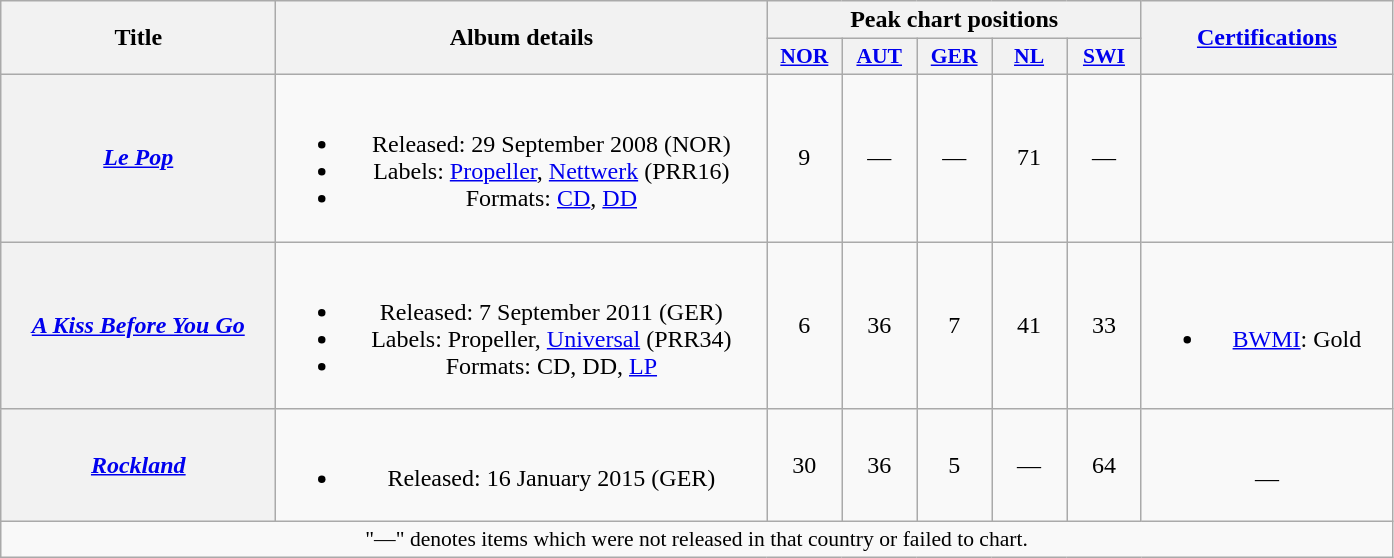<table class="wikitable plainrowheaders" style="text-align:center;">
<tr>
<th scope="col" rowspan="2" style="width:11em;">Title</th>
<th scope="col" rowspan="2" style="width:20em;">Album details</th>
<th scope="col" colspan="5">Peak chart positions</th>
<th scope="col" rowspan="2" style="width:10em;"><a href='#'>Certifications</a></th>
</tr>
<tr>
<th scope="col" style="width:3em;font-size:90%;"><a href='#'>NOR</a><br></th>
<th scope="col" style="width:3em;font-size:90%;"><a href='#'>AUT</a><br></th>
<th scope="col" style="width:3em;font-size:90%;"><a href='#'>GER</a><br></th>
<th scope="col" style="width:3em;font-size:90%;"><a href='#'>NL</a><br></th>
<th scope="col" style="width:3em;font-size:90%;"><a href='#'>SWI</a><br></th>
</tr>
<tr>
<th scope="row"><em><a href='#'>Le Pop</a></em></th>
<td><br><ul><li>Released: 29 September 2008 <span>(NOR)</span></li><li>Labels: <a href='#'>Propeller</a>, <a href='#'>Nettwerk</a> <span>(PRR16)</span></li><li>Formats: <a href='#'>CD</a>, <a href='#'>DD</a></li></ul></td>
<td>9</td>
<td>—</td>
<td>—</td>
<td>71</td>
<td>—</td>
<td></td>
</tr>
<tr>
<th scope="row"><em><a href='#'>A Kiss Before You Go</a></em></th>
<td><br><ul><li>Released: 7 September 2011 <span>(GER)</span></li><li>Labels: Propeller, <a href='#'>Universal</a> <span>(PRR34)</span></li><li>Formats: CD, DD, <a href='#'>LP</a></li></ul></td>
<td>6</td>
<td>36</td>
<td>7</td>
<td>41</td>
<td>33</td>
<td><br><ul><li><a href='#'>BWMI</a>: Gold</li></ul></td>
</tr>
<tr>
<th scope="row"><em><a href='#'>Rockland</a></em></th>
<td><br><ul><li>Released: 16 January 2015 <span>(GER)</span></li></ul></td>
<td>30</td>
<td>36</td>
<td>5</td>
<td>—</td>
<td>64</td>
<td><br>—</td>
</tr>
<tr>
<td colspan="14" style="text-align:center; font-size:90%;">"—" denotes items which were not released in that country or failed to chart.</td>
</tr>
</table>
